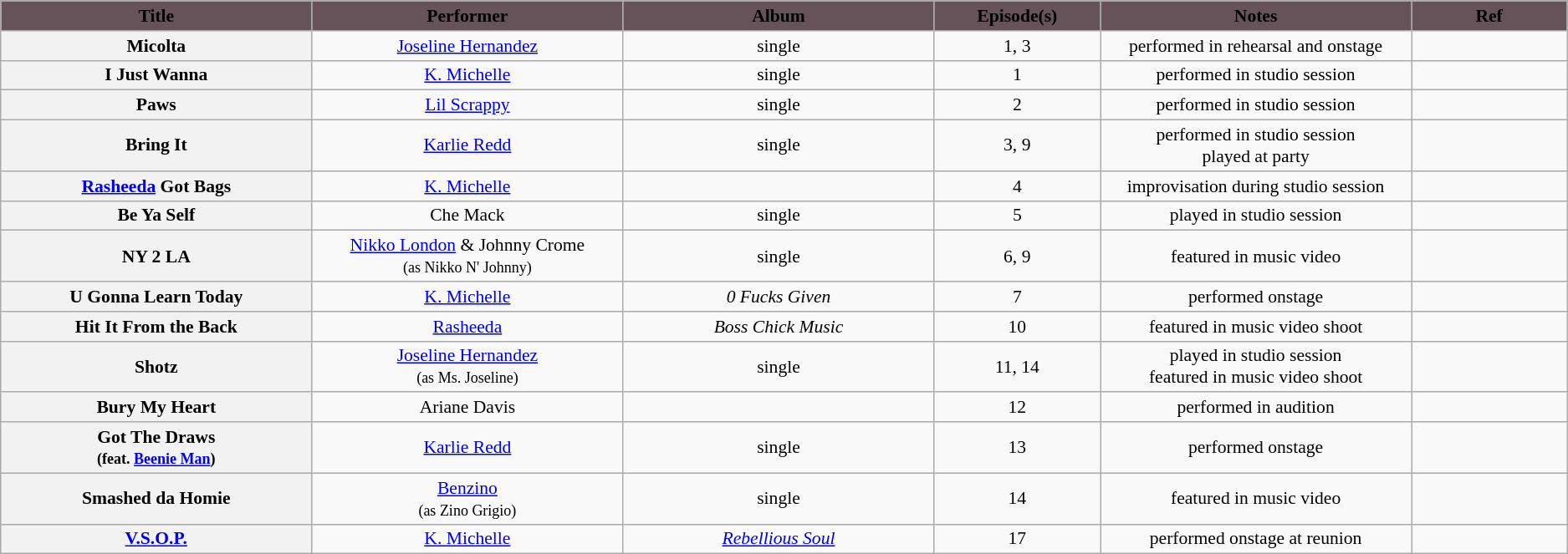<table class="wikitable sortable" style="font-size:90%; text-align: center">
<tr>
<th scope="col"  style="background:#66535a; width:10%;">Title</th>
<th scope="col"  style="background:#66535a; width:10%;">Performer</th>
<th scope="col"  style="background:#66535a; width:10%;">Album</th>
<th scope="col"  style="background:#66535a; width:5%;">Episode(s)</th>
<th scope="col"  style="background:#66535a; width:10%;">Notes</th>
<th scope="col"  style="background:#66535a; width:5%;">Ref</th>
</tr>
<tr>
<th scope="row">Micolta</th>
<td><a href='#'>Joseline Hernandez</a></td>
<td>single</td>
<td>1, 3</td>
<td>performed in rehearsal and onstage</td>
<td style="text-align:center;"></td>
</tr>
<tr>
<th scope="row">I Just Wanna</th>
<td><a href='#'>K. Michelle</a></td>
<td>single</td>
<td>1</td>
<td>performed in studio session</td>
<td style="text-align:center;"></td>
</tr>
<tr>
<th scope="row">Paws</th>
<td><a href='#'>Lil Scrappy</a></td>
<td>single</td>
<td>2</td>
<td>performed in studio session</td>
<td></td>
</tr>
<tr>
<th scope="row">Bring It</th>
<td><a href='#'>Karlie Redd</a></td>
<td>single</td>
<td>3, 9</td>
<td>performed in studio session <br> played at party</td>
<td style="text-align:center;"></td>
</tr>
<tr>
<th scope="row"><a href='#'>Rasheeda</a> Got Bags</th>
<td><a href='#'>K. Michelle</a></td>
<td></td>
<td>4</td>
<td>improvisation during studio session</td>
<td></td>
</tr>
<tr>
<th scope="row">Be Ya Self</th>
<td>Che Mack</td>
<td>single</td>
<td>5</td>
<td>played in studio session</td>
<td></td>
</tr>
<tr>
<th scope="row">NY 2 LA</th>
<td><a href='#'>Nikko London</a> & Johnny Crome <br><small>(as Nikko N' Johnny)</small></td>
<td>single</td>
<td>6, 9</td>
<td>featured in music video</td>
<td></td>
</tr>
<tr>
<th scope="row">U Gonna Learn Today</th>
<td><a href='#'>K. Michelle</a></td>
<td><em>0 Fucks Given</em></td>
<td>7</td>
<td>performed onstage</td>
<td></td>
</tr>
<tr>
<th scope="row">Hit It From the Back</th>
<td><a href='#'>Rasheeda</a></td>
<td><em>Boss Chick Music</em></td>
<td>10</td>
<td>featured in music video shoot</td>
<td style="text-align:center;"></td>
</tr>
<tr>
<th scope="row">Shotz</th>
<td><a href='#'>Joseline Hernandez</a> <br> <small>(as Ms. Joseline)</small></td>
<td>single</td>
<td>11, 14</td>
<td>played in studio session <br> featured in music video shoot</td>
<td style="text-align:center;"></td>
</tr>
<tr>
<th scope="row">Bury My Heart</th>
<td>Ariane Davis</td>
<td></td>
<td>12</td>
<td>performed in audition</td>
<td></td>
</tr>
<tr>
<th scope="row">Got The Draws <br><small>(feat. <a href='#'>Beenie Man</a>)</small></th>
<td><a href='#'>Karlie Redd</a></td>
<td>single</td>
<td>13</td>
<td>performed onstage</td>
<td></td>
</tr>
<tr>
<th scope="row">Smashed da Homie</th>
<td><a href='#'>Benzino</a> <br><small>(as Zino Grigio)</small></td>
<td>single</td>
<td>14</td>
<td>featured in music video</td>
<td></td>
</tr>
<tr>
<th scope="row"><a href='#'>V.S.O.P.</a></th>
<td><a href='#'>K. Michelle</a></td>
<td><em><a href='#'>Rebellious Soul</a></em></td>
<td>17</td>
<td>performed onstage at reunion</td>
<td></td>
</tr>
</table>
